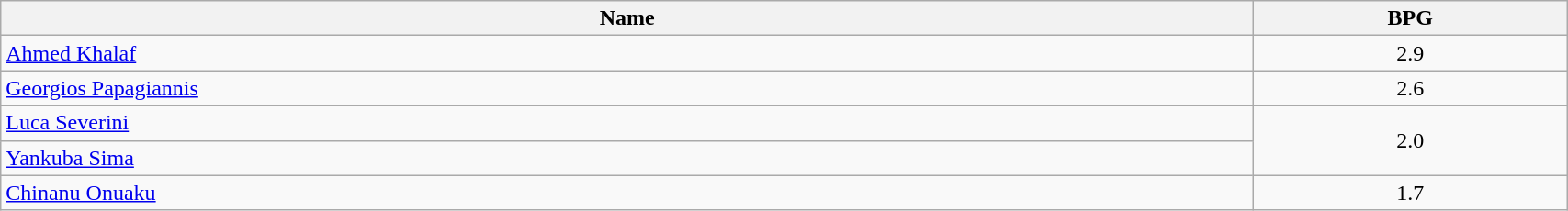<table class=wikitable width="90%">
<tr>
<th width="80%">Name</th>
<th width="20%">BPG</th>
</tr>
<tr>
<td> <a href='#'>Ahmed Khalaf</a></td>
<td align=center>2.9</td>
</tr>
<tr>
<td> <a href='#'>Georgios Papagiannis</a></td>
<td align=center>2.6</td>
</tr>
<tr>
<td> <a href='#'>Luca Severini</a></td>
<td align=center rowspan=2>2.0</td>
</tr>
<tr>
<td> <a href='#'>Yankuba Sima</a></td>
</tr>
<tr>
<td> <a href='#'>Chinanu Onuaku</a></td>
<td align=center>1.7</td>
</tr>
</table>
